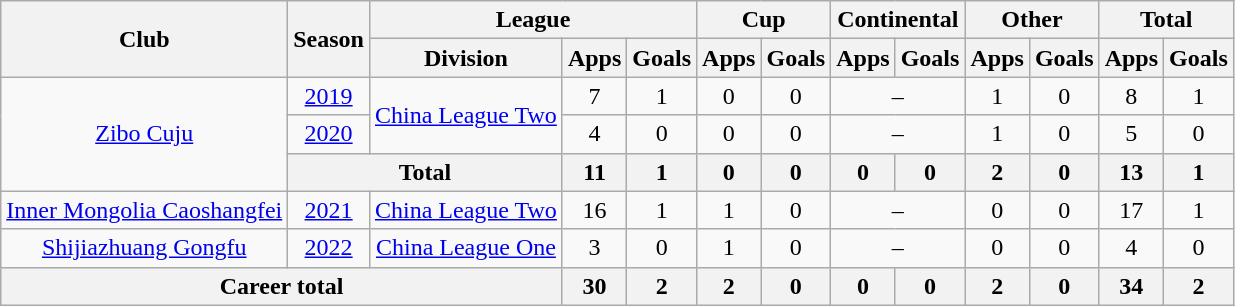<table class="wikitable" style="text-align: center">
<tr>
<th rowspan="2">Club</th>
<th rowspan="2">Season</th>
<th colspan="3">League</th>
<th colspan="2">Cup</th>
<th colspan="2">Continental</th>
<th colspan="2">Other</th>
<th colspan="2">Total</th>
</tr>
<tr>
<th>Division</th>
<th>Apps</th>
<th>Goals</th>
<th>Apps</th>
<th>Goals</th>
<th>Apps</th>
<th>Goals</th>
<th>Apps</th>
<th>Goals</th>
<th>Apps</th>
<th>Goals</th>
</tr>
<tr>
<td rowspan="3"><a href='#'>Zibo Cuju</a></td>
<td><a href='#'>2019</a></td>
<td rowspan="2"><a href='#'>China League Two</a></td>
<td>7</td>
<td>1</td>
<td>0</td>
<td>0</td>
<td colspan="2">–</td>
<td>1</td>
<td>0</td>
<td>8</td>
<td>1</td>
</tr>
<tr>
<td><a href='#'>2020</a></td>
<td>4</td>
<td>0</td>
<td>0</td>
<td>0</td>
<td colspan="2">–</td>
<td>1</td>
<td>0</td>
<td>5</td>
<td>0</td>
</tr>
<tr>
<th colspan=2>Total</th>
<th>11</th>
<th>1</th>
<th>0</th>
<th>0</th>
<th>0</th>
<th>0</th>
<th>2</th>
<th>0</th>
<th>13</th>
<th>1</th>
</tr>
<tr>
<td><a href='#'>Inner Mongolia Caoshangfei</a></td>
<td><a href='#'>2021</a></td>
<td><a href='#'>China League Two</a></td>
<td>16</td>
<td>1</td>
<td>1</td>
<td>0</td>
<td colspan="2">–</td>
<td>0</td>
<td>0</td>
<td>17</td>
<td>1</td>
</tr>
<tr>
<td><a href='#'>Shijiazhuang Gongfu</a></td>
<td><a href='#'>2022</a></td>
<td><a href='#'>China League One</a></td>
<td>3</td>
<td>0</td>
<td>1</td>
<td>0</td>
<td colspan="2">–</td>
<td>0</td>
<td>0</td>
<td>4</td>
<td>0</td>
</tr>
<tr>
<th colspan=3>Career total</th>
<th>30</th>
<th>2</th>
<th>2</th>
<th>0</th>
<th>0</th>
<th>0</th>
<th>2</th>
<th>0</th>
<th>34</th>
<th>2</th>
</tr>
</table>
